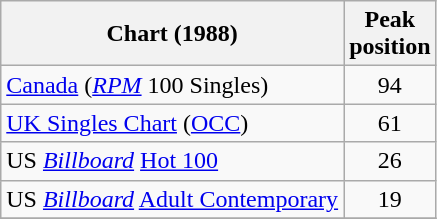<table class="wikitable sortable">
<tr>
<th align="left">Chart (1988)</th>
<th align="left">Peak<br>position</th>
</tr>
<tr>
<td align="left"><a href='#'>Canada</a> (<em><a href='#'>RPM</a></em> 100 Singles)</td>
<td align="center">94</td>
</tr>
<tr>
<td align="left"><a href='#'>UK Singles Chart</a> (<a href='#'>OCC</a>)</td>
<td align="center">61</td>
</tr>
<tr>
<td align="left">US <em><a href='#'>Billboard</a></em> <a href='#'>Hot 100</a></td>
<td align="center">26</td>
</tr>
<tr>
<td align="left">US <em><a href='#'>Billboard</a></em> <a href='#'>Adult Contemporary</a></td>
<td align="center">19</td>
</tr>
<tr>
</tr>
</table>
